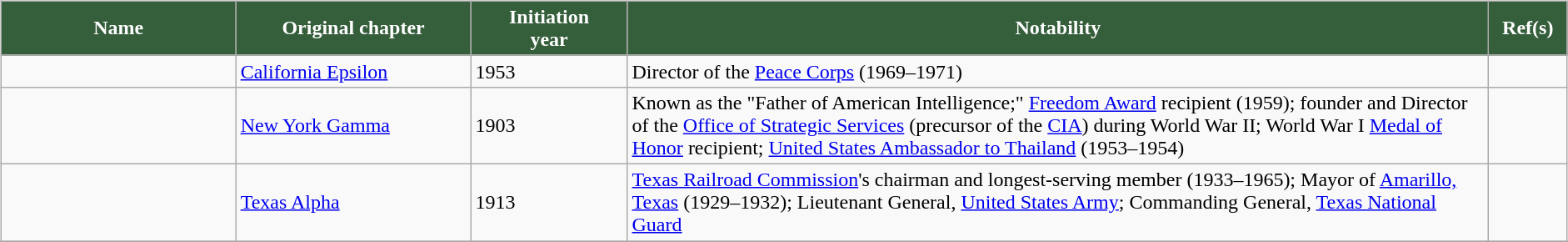<table width="100%">
<tr valign="top">
<td width="100%"><br><table class="wikitable sortable" border="1" width="100%">
<tr>
<th width="15%" style="background:#355E3B; color:white">Name</th>
<th width="15%" style="background:#355E3B; color:white">Original chapter</th>
<th width="10%" style="background:#355E3B; color:white">Initiation<br>year</th>
<th width="55%" class="unsortable" style="background:#355E3B; color:white">Notability</th>
<th width="5%" class="unsortable" style="background:#355E3B; color:white">Ref(s)</th>
</tr>
<tr>
<td></td>
<td><a href='#'>California Epsilon</a></td>
<td>1953</td>
<td>Director of the <a href='#'>Peace Corps</a> (1969–1971)</td>
<td></td>
</tr>
<tr>
<td></td>
<td><a href='#'>New York Gamma</a></td>
<td>1903</td>
<td>Known as the "Father of American Intelligence;" <a href='#'>Freedom Award</a> recipient (1959); founder and Director of the <a href='#'>Office of Strategic Services</a> (precursor of the <a href='#'>CIA</a>) during World War II; World War I <a href='#'>Medal of Honor</a> recipient; <a href='#'>United States Ambassador to Thailand</a> (1953–1954)</td>
<td></td>
</tr>
<tr>
<td></td>
<td><a href='#'>Texas Alpha</a></td>
<td>1913</td>
<td><a href='#'>Texas Railroad Commission</a>'s chairman and longest-serving member (1933–1965); Mayor of <a href='#'>Amarillo, Texas</a> (1929–1932); Lieutenant General, <a href='#'>United States Army</a>; Commanding General, <a href='#'>Texas National Guard</a></td>
<td> </td>
</tr>
<tr>
</tr>
</table>
</td>
<td><br></td>
</tr>
</table>
